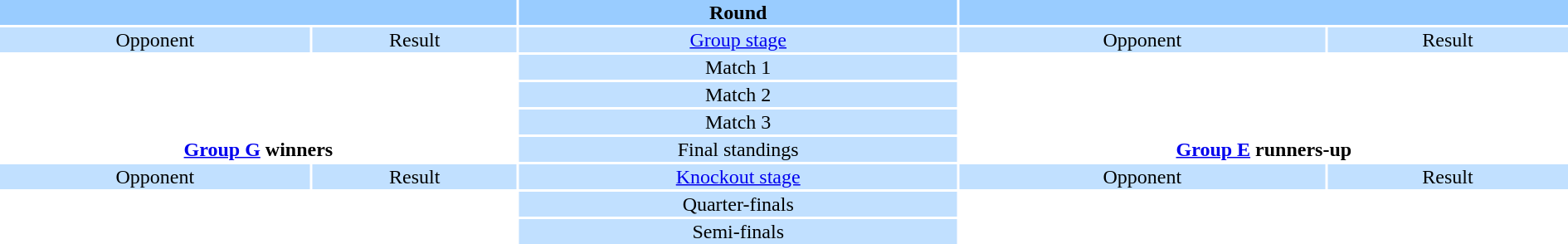<table style="width:100%; text-align:center;">
<tr style="vertical-align:top; background:#99CCFF;">
<th colspan="2"></th>
<th>Round</th>
<th colspan="2"></th>
</tr>
<tr style="vertical-align:top; background:#C1E0FF;">
<td>Opponent</td>
<td>Result</td>
<td><a href='#'>Group stage</a></td>
<td>Opponent</td>
<td>Result</td>
</tr>
<tr>
<td style="text-align:left"></td>
<td></td>
<td style="background:#C1E0FF">Match 1</td>
<td style="text-align:left"></td>
<td></td>
</tr>
<tr>
<td style="text-align:left"></td>
<td></td>
<td style="background:#C1E0FF">Match 2</td>
<td style="text-align:left"></td>
<td></td>
</tr>
<tr>
<td style="text-align:left"></td>
<td></td>
<td style="background:#C1E0FF">Match 3</td>
<td style="text-align:left"></td>
<td></td>
</tr>
<tr>
<td colspan="2" style="text-align:center"><strong><a href='#'>Group G</a> winners</strong><br><div></div></td>
<td style="background:#C1E0FF">Final standings</td>
<td colspan="2" style="text-align:center"><strong><a href='#'>Group E</a> runners-up</strong><br><div></div></td>
</tr>
<tr style="vertical-align:top; background:#C1E0FF">
<td>Opponent</td>
<td>Result</td>
<td><a href='#'>Knockout stage</a></td>
<td>Opponent</td>
<td>Result</td>
</tr>
<tr>
<td style="text-align:left"></td>
<td></td>
<td style="background:#C1E0FF">Quarter-finals</td>
<td style="text-align:left"></td>
<td>  </td>
</tr>
<tr>
<td style="text-align:left"></td>
<td></td>
<td style="background:#C1E0FF">Semi-finals</td>
<td style="text-align:left"></td>
<td></td>
</tr>
</table>
